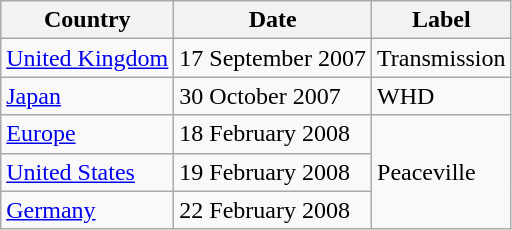<table class="wikitable">
<tr>
<th>Country</th>
<th>Date</th>
<th>Label</th>
</tr>
<tr>
<td><a href='#'>United Kingdom</a></td>
<td>17 September 2007</td>
<td>Transmission</td>
</tr>
<tr>
<td><a href='#'>Japan</a></td>
<td>30 October 2007</td>
<td>WHD</td>
</tr>
<tr>
<td><a href='#'>Europe</a></td>
<td>18 February 2008</td>
<td rowspan="3">Peaceville</td>
</tr>
<tr>
<td><a href='#'>United States</a></td>
<td>19 February 2008</td>
</tr>
<tr>
<td><a href='#'>Germany</a></td>
<td>22 February 2008</td>
</tr>
</table>
